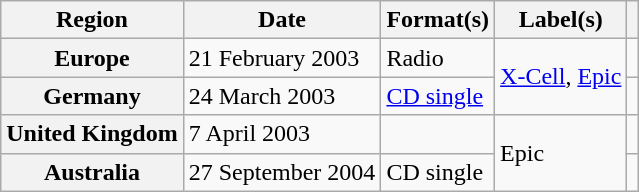<table class="wikitable plainrowheaders">
<tr>
<th scope="col">Region</th>
<th scope="col">Date</th>
<th scope="col">Format(s)</th>
<th scope="col">Label(s)</th>
<th scope="col"></th>
</tr>
<tr>
<th scope="row">Europe</th>
<td>21 February 2003</td>
<td>Radio</td>
<td rowspan="2"><a href='#'>X-Cell</a>, <a href='#'>Epic</a></td>
<td></td>
</tr>
<tr>
<th scope="row">Germany</th>
<td>24 March 2003</td>
<td><a href='#'>CD single</a></td>
<td></td>
</tr>
<tr>
<th scope="row">United Kingdom</th>
<td>7 April 2003</td>
<td></td>
<td rowspan="2">Epic</td>
<td></td>
</tr>
<tr>
<th scope="row">Australia</th>
<td>27 September 2004</td>
<td>CD single</td>
<td></td>
</tr>
</table>
